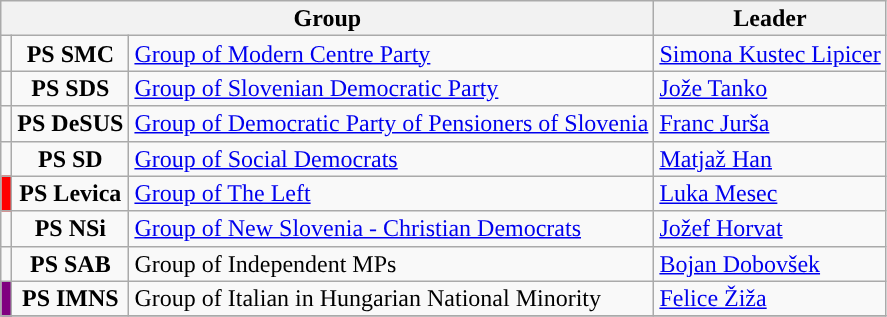<table class="wikitable" style="line-height:16px;">
<tr>
<th colspan="3">Group</th>
<th>Leader</th>
</tr>
<tr>
<td style="background:"></td>
<td style="text-align:center;"><strong>PS SMC</strong></td>
<td><a href='#'>Group of Modern Centre Party</a><br></td>
<td><a href='#'>Simona Kustec Lipicer</a></td>
</tr>
<tr>
<td style="background:"></td>
<td style="text-align:center;"><strong>PS SDS</strong></td>
<td><a href='#'>Group of Slovenian Democratic Party</a><br></td>
<td><a href='#'>Jože Tanko</a></td>
</tr>
<tr>
<td style="background:"></td>
<td style="text-align:center;"><strong>PS DeSUS</strong></td>
<td><a href='#'>Group of Democratic Party of Pensioners of Slovenia</a><br></td>
<td><a href='#'>Franc Jurša</a></td>
</tr>
<tr>
<td style="background:"></td>
<td style="text-align:center;"><strong>PS SD</strong></td>
<td><a href='#'>Group of Social Democrats</a><br></td>
<td><a href='#'>Matjaž Han</a></td>
</tr>
<tr>
<td style="background:red"></td>
<td style="text-align:center;"><strong>PS Levica</strong></td>
<td><a href='#'>Group of The Left</a><br></td>
<td><a href='#'>Luka Mesec</a></td>
</tr>
<tr>
<td style="background:"></td>
<td style="text-align:center;"><strong>PS NSi</strong></td>
<td><a href='#'>Group of New Slovenia - Christian Democrats</a><br></td>
<td><a href='#'>Jožef Horvat</a></td>
</tr>
<tr>
<td style="background:"></td>
<td style="text-align:center;"><strong>PS SAB</strong></td>
<td>Group of Independent MPs<br></td>
<td><a href='#'>Bojan Dobovšek</a></td>
</tr>
<tr>
<td style="background:purple"></td>
<td style="text-align:center;"><strong>PS IMNS</strong></td>
<td>Group of Italian in Hungarian National Minority<br></td>
<td><a href='#'>Felice Žiža</a></td>
</tr>
<tr>
</tr>
</table>
